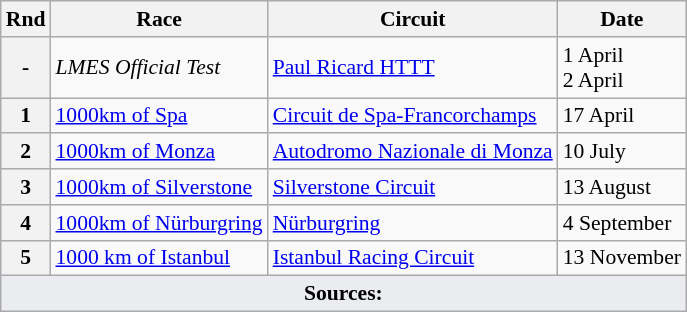<table class="wikitable" style="font-size: 90%;">
<tr>
<th>Rnd</th>
<th>Race</th>
<th>Circuit</th>
<th>Date</th>
</tr>
<tr>
<th>-</th>
<td> <em>LMES Official Test</em></td>
<td><a href='#'>Paul Ricard HTTT</a></td>
<td>1 April<br>2 April</td>
</tr>
<tr>
<th>1</th>
<td> <a href='#'>1000km of Spa</a></td>
<td><a href='#'>Circuit de Spa-Francorchamps</a></td>
<td>17 April</td>
</tr>
<tr>
<th>2</th>
<td> <a href='#'>1000km of Monza</a></td>
<td><a href='#'>Autodromo Nazionale di Monza</a></td>
<td>10 July</td>
</tr>
<tr>
<th>3</th>
<td> <a href='#'>1000km of Silverstone</a></td>
<td><a href='#'>Silverstone Circuit</a></td>
<td>13 August</td>
</tr>
<tr>
<th>4</th>
<td> <a href='#'>1000km of Nürburgring</a></td>
<td><a href='#'>Nürburgring</a></td>
<td>4 September</td>
</tr>
<tr>
<th>5</th>
<td> <a href='#'>1000 km of Istanbul</a></td>
<td><a href='#'>Istanbul Racing Circuit</a></td>
<td>13 November</td>
</tr>
<tr class="sortbottom">
<td colspan="4" style="background-color:#EAECF0;text-align:center"><strong>Sources:</strong></td>
</tr>
</table>
